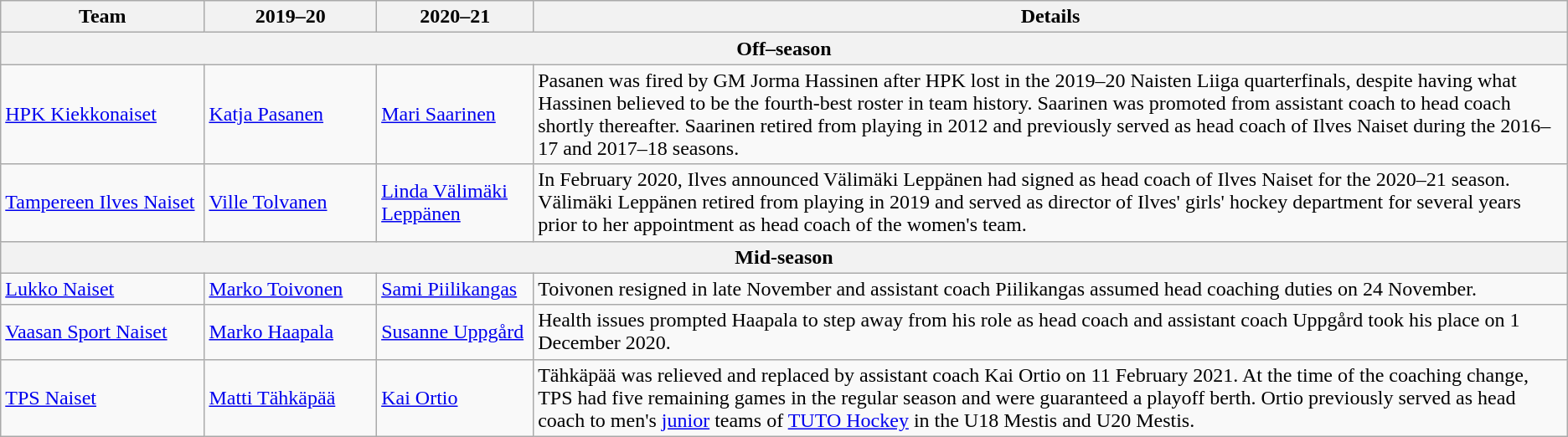<table class="wikitable">
<tr>
<th style="width:13%;">Team</th>
<th style="width:11%;">2019–20</th>
<th style="width:10%;">2020–21</th>
<th>Details</th>
</tr>
<tr>
<th colspan="4">Off–season</th>
</tr>
<tr>
<td><a href='#'>HPK Kiekkonaiset</a></td>
<td><a href='#'>Katja Pasanen</a></td>
<td><a href='#'>Mari Saarinen</a></td>
<td>Pasanen was fired by GM Jorma Hassinen after HPK lost in the 2019–20 Naisten Liiga quarterfinals, despite having what Hassinen believed to be the fourth-best roster in team history. Saarinen was promoted from assistant coach to head coach shortly thereafter. Saarinen retired from playing in 2012 and previously served as head coach of Ilves Naiset during the 2016–17 and 2017–18 seasons.</td>
</tr>
<tr>
<td><a href='#'>Tampereen Ilves Naiset</a></td>
<td><a href='#'>Ville Tolvanen</a></td>
<td><a href='#'>Linda Välimäki Leppänen</a></td>
<td>In February 2020, Ilves announced Välimäki Leppänen had signed as head coach of Ilves Naiset for the 2020–21 season. Välimäki Leppänen retired from playing in 2019 and served as director of Ilves' girls' hockey department for several years prior to her appointment as head coach of the women's team.</td>
</tr>
<tr>
<th colspan="4">Mid-season</th>
</tr>
<tr>
<td><a href='#'>Lukko Naiset</a></td>
<td><a href='#'>Marko Toivonen</a></td>
<td><a href='#'>Sami Piilikangas</a></td>
<td>Toivonen resigned in late November and assistant coach Piilikangas assumed head coaching duties on 24 November.</td>
</tr>
<tr>
<td><a href='#'>Vaasan Sport Naiset</a></td>
<td><a href='#'>Marko Haapala</a></td>
<td><a href='#'>Susanne Uppgård</a></td>
<td>Health issues prompted Haapala to step away from his role as head coach and assistant coach Uppgård took his place on 1 December 2020.</td>
</tr>
<tr>
<td><a href='#'>TPS Naiset</a></td>
<td><a href='#'>Matti Tähkäpää</a></td>
<td><a href='#'>Kai Ortio</a></td>
<td>Tähkäpää was relieved and replaced by assistant coach Kai Ortio on 11 February 2021. At the time of the coaching change, TPS had five remaining games in the regular season and were guaranteed a playoff berth. Ortio previously served as head coach to men's <a href='#'>junior</a> teams of  <a href='#'>TUTO Hockey</a> in the U18 Mestis and U20 Mestis.</td>
</tr>
</table>
